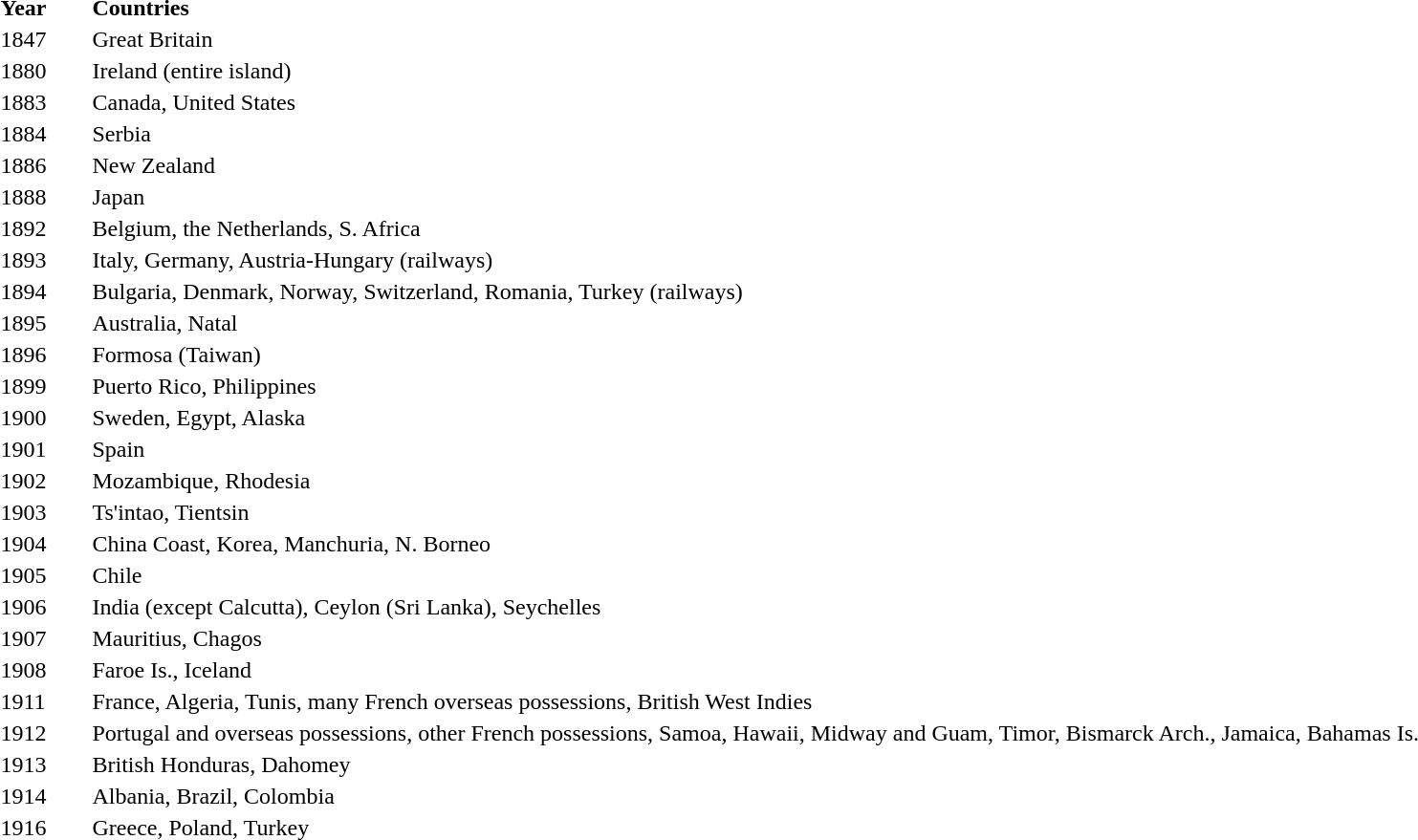<table>
<tr>
<th width=60 align=left>Year</th>
<th align=left>Countries</th>
</tr>
<tr>
<td>1847</td>
<td>Great Britain</td>
</tr>
<tr>
<td>1880</td>
<td>Ireland (entire island)</td>
</tr>
<tr>
<td>1883</td>
<td>Canada, United States</td>
</tr>
<tr>
<td>1884</td>
<td>Serbia</td>
</tr>
<tr>
<td>1886</td>
<td>New Zealand</td>
</tr>
<tr>
<td>1888</td>
<td>Japan</td>
</tr>
<tr>
<td>1892</td>
<td>Belgium, the Netherlands, S. Africa</td>
</tr>
<tr>
<td>1893</td>
<td>Italy, Germany, Austria-Hungary (railways)</td>
</tr>
<tr>
<td>1894</td>
<td>Bulgaria, Denmark, Norway, Switzerland, Romania, Turkey (railways)</td>
</tr>
<tr>
<td>1895</td>
<td>Australia, Natal</td>
</tr>
<tr>
<td>1896</td>
<td>Formosa (Taiwan)</td>
</tr>
<tr>
<td>1899</td>
<td>Puerto Rico, Philippines</td>
</tr>
<tr>
<td>1900</td>
<td>Sweden, Egypt, Alaska</td>
</tr>
<tr>
<td>1901</td>
<td>Spain</td>
</tr>
<tr>
<td>1902</td>
<td>Mozambique, Rhodesia</td>
</tr>
<tr>
<td>1903</td>
<td>Ts'intao, Tientsin</td>
</tr>
<tr>
<td>1904</td>
<td>China Coast, Korea, Manchuria, N. Borneo</td>
</tr>
<tr>
<td>1905</td>
<td>Chile</td>
</tr>
<tr>
<td>1906</td>
<td>India (except Calcutta), Ceylon (Sri Lanka), Seychelles</td>
</tr>
<tr>
<td>1907</td>
<td>Mauritius, Chagos</td>
</tr>
<tr>
<td>1908</td>
<td>Faroe Is., Iceland</td>
</tr>
<tr>
<td>1911</td>
<td>France, Algeria, Tunis, many French overseas possessions, British West Indies</td>
</tr>
<tr>
<td>1912</td>
<td>Portugal and overseas possessions, other French possessions, Samoa, Hawaii, Midway and Guam, Timor, Bismarck Arch., Jamaica, Bahamas Is.</td>
</tr>
<tr>
<td>1913</td>
<td>British Honduras, Dahomey</td>
</tr>
<tr>
<td>1914</td>
<td>Albania, Brazil, Colombia</td>
</tr>
<tr>
<td>1916</td>
<td>Greece, Poland, Turkey</td>
</tr>
</table>
